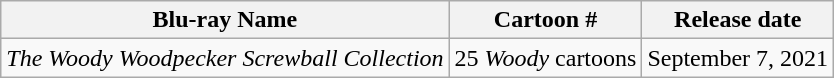<table class="wikitable">
<tr>
<th>Blu-ray Name</th>
<th>Cartoon #</th>
<th>Release date</th>
</tr>
<tr>
<td><em>The Woody Woodpecker Screwball Collection</em></td>
<td style="text-align:center;">25 <em>Woody</em> cartoons</td>
<td>September 7, 2021</td>
</tr>
</table>
